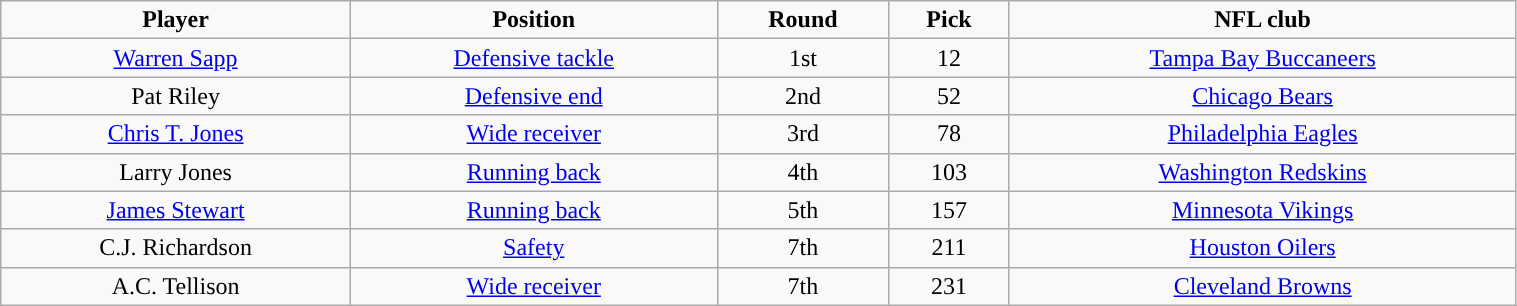<table class="wikitable" style="width:80%;">
<tr style="text-align:center; ">
<td><strong>Player</strong></td>
<td><strong>Position</strong></td>
<td><strong>Round</strong></td>
<td><strong>Pick</strong></td>
<td><strong>NFL club</strong></td>
</tr>
<tr style="text-align:center;">
<td><a href='#'>Warren Sapp</a></td>
<td><a href='#'>Defensive tackle</a></td>
<td>1st</td>
<td>12</td>
<td><a href='#'>Tampa Bay Buccaneers</a></td>
</tr>
<tr style="text-align:center;">
<td>Pat Riley</td>
<td><a href='#'>Defensive end</a></td>
<td>2nd</td>
<td>52</td>
<td><a href='#'>Chicago Bears</a></td>
</tr>
<tr style="text-align:center;">
<td><a href='#'>Chris T. Jones</a></td>
<td><a href='#'>Wide receiver</a></td>
<td>3rd</td>
<td>78</td>
<td><a href='#'>Philadelphia Eagles</a></td>
</tr>
<tr style="text-align:center;">
<td>Larry Jones</td>
<td><a href='#'>Running back</a></td>
<td>4th</td>
<td>103</td>
<td><a href='#'>Washington Redskins</a></td>
</tr>
<tr style="text-align:center;">
<td><a href='#'>James Stewart</a></td>
<td><a href='#'>Running back</a></td>
<td>5th</td>
<td>157</td>
<td><a href='#'>Minnesota Vikings</a></td>
</tr>
<tr style="text-align:center;">
<td>C.J. Richardson</td>
<td><a href='#'>Safety</a></td>
<td>7th</td>
<td>211</td>
<td><a href='#'>Houston Oilers</a></td>
</tr>
<tr style="text-align:center;">
<td>A.C. Tellison</td>
<td><a href='#'>Wide receiver</a></td>
<td>7th</td>
<td>231</td>
<td><a href='#'>Cleveland Browns</a></td>
</tr>
</table>
